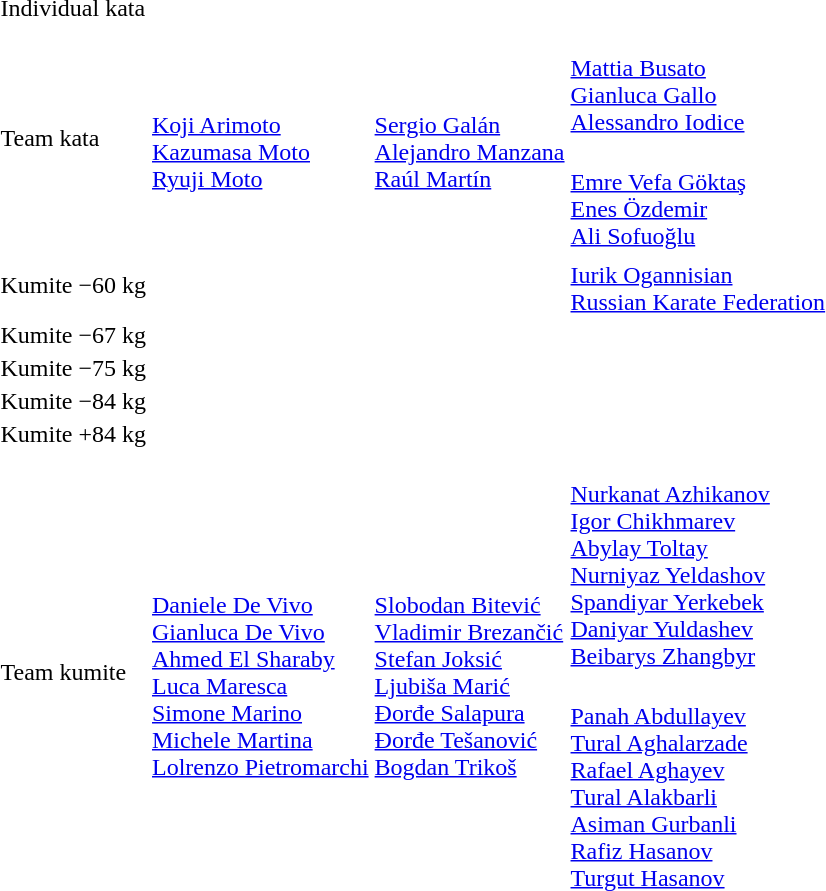<table>
<tr>
<td rowspan=2>Individual kata<br></td>
<td rowspan=2></td>
<td rowspan=2></td>
<td></td>
</tr>
<tr>
<td></td>
</tr>
<tr>
<td rowspan=2>Team kata<br></td>
<td rowspan=2><br><a href='#'>Koji Arimoto</a><br><a href='#'>Kazumasa Moto</a><br><a href='#'>Ryuji Moto</a></td>
<td rowspan=2><br><a href='#'>Sergio Galán</a><br><a href='#'>Alejandro Manzana</a><br><a href='#'>Raúl Martín</a></td>
<td><br><a href='#'>Mattia Busato</a><br><a href='#'>Gianluca Gallo</a><br><a href='#'>Alessandro Iodice</a></td>
</tr>
<tr>
<td><br><a href='#'>Emre Vefa Göktaş</a><br><a href='#'>Enes Özdemir</a><br><a href='#'>Ali Sofuoğlu</a></td>
</tr>
<tr>
<td rowspan=2>Kumite −60 kg<br></td>
<td rowspan=2></td>
<td rowspan=2></td>
<td></td>
</tr>
<tr>
<td><a href='#'>Iurik Ogannisian</a><br><a href='#'>Russian Karate Federation</a></td>
</tr>
<tr>
<td rowspan=2>Kumite −67 kg<br></td>
<td rowspan=2></td>
<td rowspan=2></td>
<td></td>
</tr>
<tr>
<td></td>
</tr>
<tr>
<td rowspan=2>Kumite −75 kg<br></td>
<td rowspan=2></td>
<td rowspan=2></td>
<td></td>
</tr>
<tr>
<td></td>
</tr>
<tr>
<td rowspan=2>Kumite −84 kg<br></td>
<td rowspan=2></td>
<td rowspan=2></td>
<td></td>
</tr>
<tr>
<td></td>
</tr>
<tr>
<td rowspan=2>Kumite +84 kg<br></td>
<td rowspan=2></td>
<td rowspan=2></td>
<td></td>
</tr>
<tr>
<td></td>
</tr>
<tr>
<td rowspan=2>Team kumite<br></td>
<td rowspan=2><br><a href='#'>Daniele De Vivo</a><br><a href='#'>Gianluca De Vivo</a><br><a href='#'>Ahmed El Sharaby</a><br><a href='#'>Luca Maresca</a><br><a href='#'>Simone Marino</a><br><a href='#'>Michele Martina</a><br><a href='#'>Lolrenzo Pietromarchi</a></td>
<td rowspan=2><br><a href='#'>Slobodan Bitević</a><br><a href='#'>Vladimir Brezančić</a><br><a href='#'>Stefan Joksić</a><br><a href='#'>Ljubiša Marić</a><br><a href='#'>Ðorđe Salapura</a><br><a href='#'>Ðorđe Tešanović</a><br><a href='#'>Bogdan Trikoš</a></td>
<td><br><a href='#'>Nurkanat Azhikanov</a><br><a href='#'>Igor Chikhmarev</a><br><a href='#'>Abylay Toltay</a><br><a href='#'>Nurniyaz Yeldashov</a><br><a href='#'>Spandiyar Yerkebek</a><br><a href='#'>Daniyar Yuldashev</a><br><a href='#'>Beibarys Zhangbyr</a></td>
</tr>
<tr>
<td><br><a href='#'>Panah Abdullayev</a><br><a href='#'>Tural Aghalarzade</a><br><a href='#'>Rafael Aghayev</a><br><a href='#'>Tural Alakbarli</a><br><a href='#'>Asiman Gurbanli</a><br><a href='#'>Rafiz Hasanov</a><br><a href='#'>Turgut Hasanov</a></td>
</tr>
</table>
